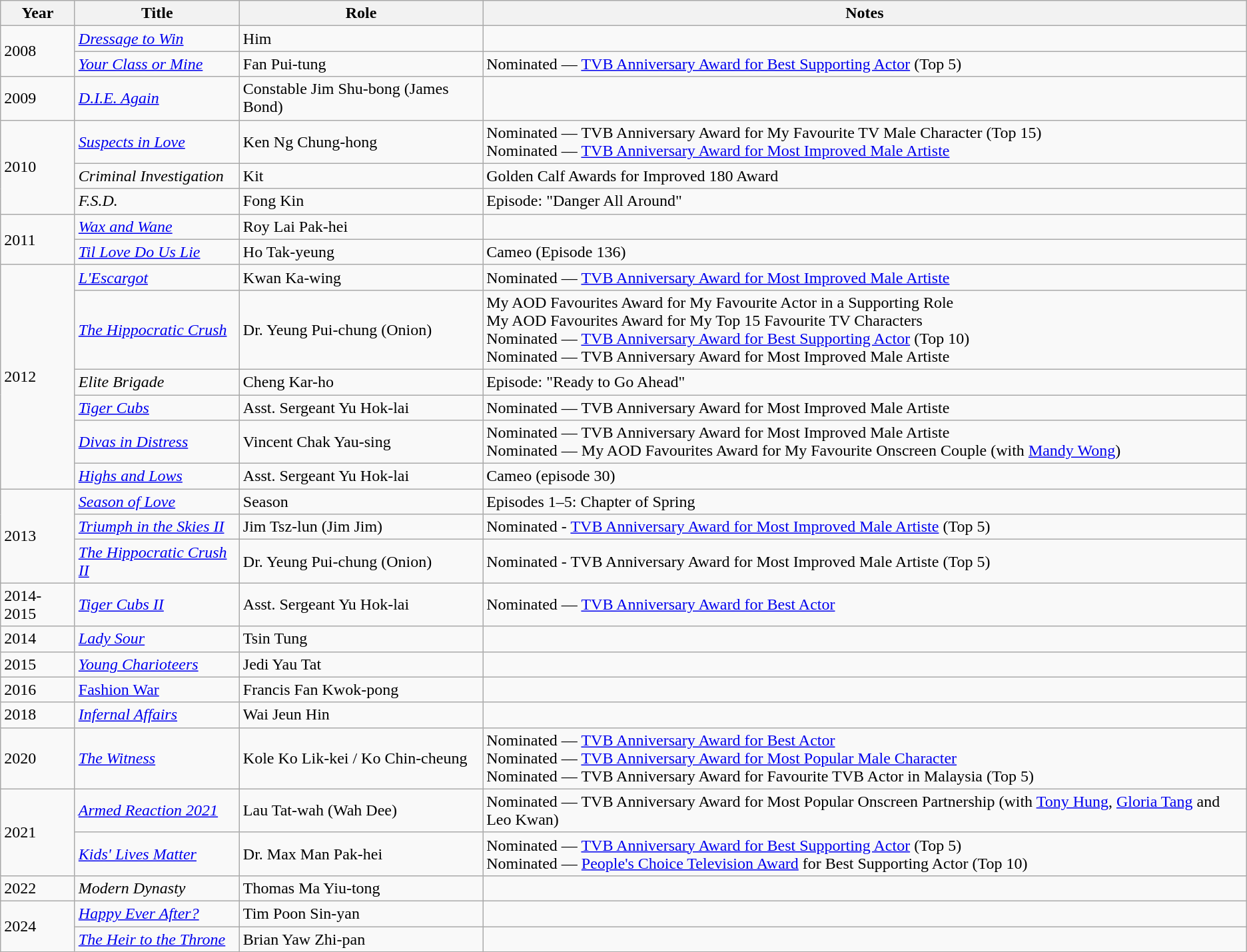<table class="wikitable plainrowheaders sortable">
<tr>
<th scope="col">Year</th>
<th scope="col">Title</th>
<th scope="col">Role</th>
<th scope="col" class="unsortable">Notes</th>
</tr>
<tr>
<td rowspan=2>2008</td>
<td><em><a href='#'>Dressage to Win</a></em></td>
<td>Him</td>
<td></td>
</tr>
<tr>
<td><em><a href='#'>Your Class or Mine</a></em></td>
<td>Fan Pui-tung</td>
<td>Nominated — <a href='#'>TVB Anniversary Award for Best Supporting Actor</a> (Top 5)</td>
</tr>
<tr>
<td>2009</td>
<td><em><a href='#'>D.I.E. Again</a></em></td>
<td>Constable Jim Shu-bong (James Bond)</td>
<td></td>
</tr>
<tr>
<td rowspan=3>2010</td>
<td><em><a href='#'>Suspects in Love</a></em></td>
<td>Ken Ng Chung-hong</td>
<td>Nominated — TVB Anniversary Award for My Favourite TV Male Character (Top 15)<br>Nominated — <a href='#'>TVB Anniversary Award for Most Improved Male Artiste</a></td>
</tr>
<tr>
<td><em>Criminal Investigation</em></td>
<td>Kit</td>
<td>Golden Calf Awards for Improved 180 Award</td>
</tr>
<tr>
<td><em>F.S.D.</em></td>
<td>Fong Kin</td>
<td>Episode: "Danger All Around"</td>
</tr>
<tr>
<td rowspan=2>2011</td>
<td><em><a href='#'>Wax and Wane</a></em></td>
<td>Roy Lai Pak-hei</td>
<td></td>
</tr>
<tr>
<td><em><a href='#'>Til Love Do Us Lie</a></em></td>
<td>Ho Tak-yeung</td>
<td>Cameo (Episode 136)</td>
</tr>
<tr>
<td rowspan=6>2012</td>
<td><em><a href='#'>L'Escargot</a></em></td>
<td>Kwan Ka-wing</td>
<td>Nominated — <a href='#'>TVB Anniversary Award for Most Improved Male Artiste</a></td>
</tr>
<tr>
<td><em><a href='#'>The Hippocratic Crush</a></em></td>
<td>Dr. Yeung Pui-chung (Onion)</td>
<td>My AOD Favourites Award for My Favourite Actor in a Supporting Role<br>My AOD Favourites Award for My Top 15 Favourite TV Characters<br>Nominated — <a href='#'>TVB Anniversary Award for Best Supporting Actor</a> (Top 10)<br>Nominated — TVB Anniversary Award for Most Improved Male Artiste</td>
</tr>
<tr>
<td><em>Elite Brigade</em></td>
<td>Cheng Kar-ho</td>
<td>Episode: "Ready to Go Ahead"</td>
</tr>
<tr>
<td><em><a href='#'>Tiger Cubs</a></em></td>
<td>Asst. Sergeant Yu Hok-lai</td>
<td>Nominated — TVB Anniversary Award for Most Improved Male Artiste</td>
</tr>
<tr>
<td><em><a href='#'>Divas in Distress</a></em></td>
<td>Vincent Chak Yau-sing</td>
<td>Nominated — TVB Anniversary Award for Most Improved Male Artiste<br>Nominated — My AOD Favourites Award for My Favourite Onscreen Couple (with <a href='#'>Mandy Wong</a>)</td>
</tr>
<tr>
<td><em><a href='#'>Highs and Lows</a></em></td>
<td>Asst. Sergeant Yu Hok-lai</td>
<td>Cameo (episode 30)</td>
</tr>
<tr>
<td rowspan=3>2013</td>
<td><em><a href='#'>Season of Love</a></em></td>
<td>Season</td>
<td>Episodes 1–5: Chapter of Spring</td>
</tr>
<tr>
<td><em><a href='#'>Triumph in the Skies II</a></em></td>
<td>Jim Tsz-lun (Jim Jim)</td>
<td>Nominated - <a href='#'>TVB Anniversary Award for Most Improved Male Artiste</a> (Top 5)</td>
</tr>
<tr>
<td><em><a href='#'>The Hippocratic Crush II</a></em></td>
<td>Dr. Yeung Pui-chung (Onion)</td>
<td>Nominated - TVB Anniversary Award for Most Improved Male Artiste (Top 5)</td>
</tr>
<tr>
<td>2014-2015</td>
<td><em><a href='#'>Tiger Cubs II</a></em></td>
<td>Asst. Sergeant Yu Hok-lai</td>
<td>Nominated — <a href='#'>TVB Anniversary Award for Best Actor</a></td>
</tr>
<tr>
<td>2014</td>
<td><em><a href='#'>Lady Sour</a></em></td>
<td>Tsin Tung</td>
<td></td>
</tr>
<tr>
<td>2015</td>
<td><em><a href='#'>Young Charioteers</a></em></td>
<td>Jedi Yau Tat</td>
<td></td>
</tr>
<tr>
<td>2016</td>
<td><a href='#'>Fashion War</a></td>
<td>Francis Fan Kwok-pong</td>
<td></td>
</tr>
<tr>
<td>2018</td>
<td><em><a href='#'>Infernal Affairs</a></em></td>
<td>Wai Jeun Hin</td>
<td></td>
</tr>
<tr>
<td>2020</td>
<td><em><a href='#'>The Witness</a></em></td>
<td>Kole Ko Lik-kei / Ko Chin-cheung</td>
<td>Nominated — <a href='#'>TVB Anniversary Award for Best Actor</a><br> Nominated — <a href='#'>TVB Anniversary Award for Most Popular Male Character</a><br> Nominated — TVB Anniversary Award for Favourite TVB Actor in Malaysia (Top 5)</td>
</tr>
<tr>
<td rowspan=2>2021</td>
<td><em><a href='#'>Armed Reaction 2021</a></em></td>
<td>Lau Tat-wah (Wah Dee)</td>
<td>Nominated — TVB Anniversary Award for Most Popular Onscreen Partnership (with <a href='#'>Tony Hung</a>, <a href='#'>Gloria Tang</a> and Leo Kwan)</td>
</tr>
<tr>
<td><em><a href='#'>Kids' Lives Matter</a></em></td>
<td>Dr. Max Man Pak-hei</td>
<td>Nominated — <a href='#'>TVB Anniversary Award for Best Supporting Actor</a> (Top 5) <br> Nominated — <a href='#'>People's Choice Television Award</a> for Best Supporting Actor (Top 10)</td>
</tr>
<tr>
<td>2022</td>
<td><em>Modern Dynasty</em></td>
<td>Thomas Ma Yiu-tong</td>
<td></td>
</tr>
<tr>
<td rowspan=2>2024</td>
<td><em><a href='#'>Happy Ever After?</a></em></td>
<td>Tim Poon Sin-yan</td>
<td></td>
</tr>
<tr>
<td><em><a href='#'>The Heir to the Throne</a></em></td>
<td>Brian Yaw Zhi-pan</td>
<td></td>
</tr>
</table>
